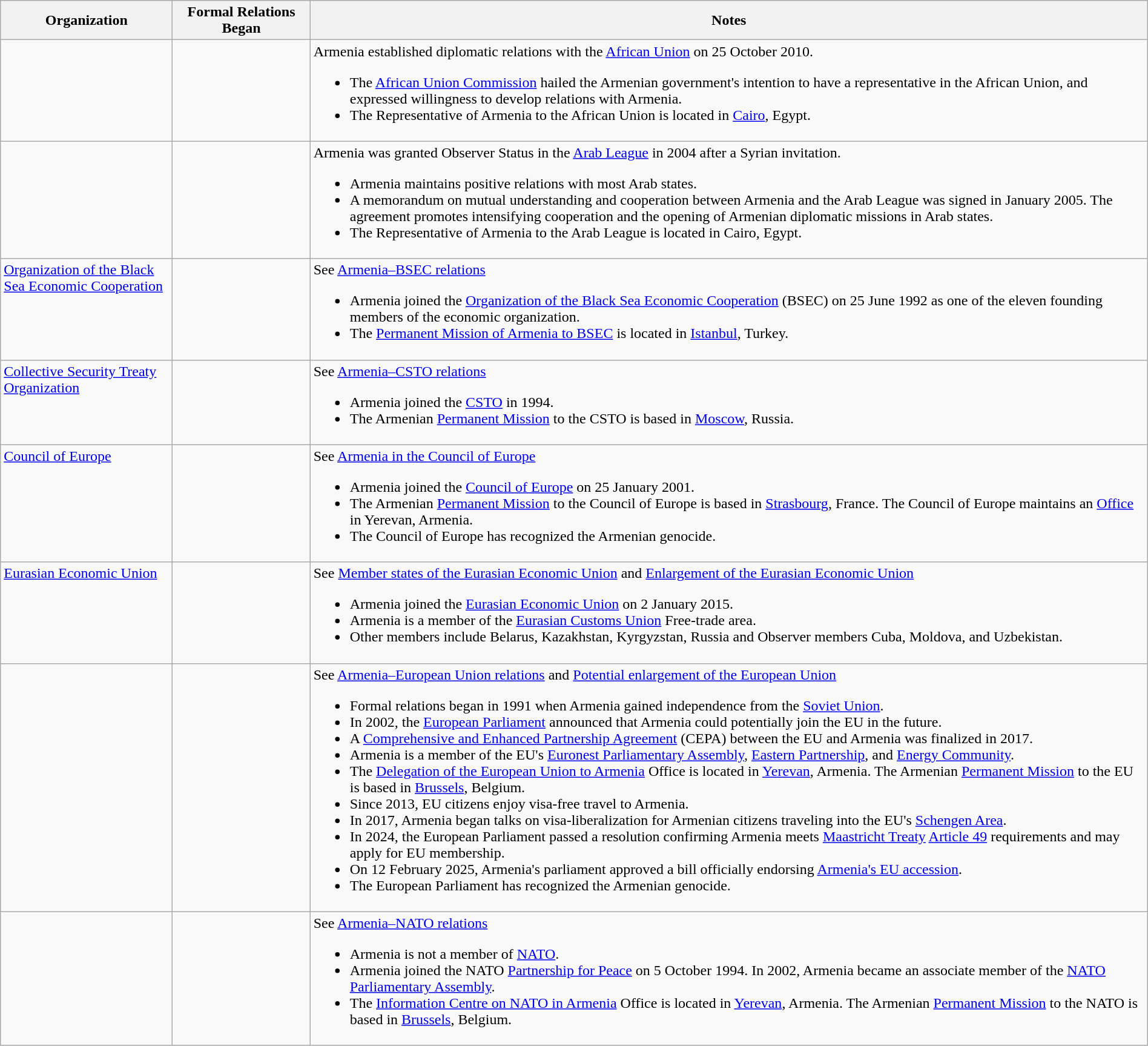<table class="wikitable sortable" border="1" style="width:100%; margin:auto;">
<tr>
<th width="15%">Organization</th>
<th width="12%">Formal Relations Began</th>
<th>Notes</th>
</tr>
<tr valign="top">
<td></td>
<td align=right> </td>
<td>Armenia established diplomatic relations with the <a href='#'>African Union</a> on 25 October 2010.<br><ul><li>The <a href='#'>African Union Commission</a> hailed the Armenian government's intention to have a representative in the African Union, and expressed willingness to develop relations with Armenia.</li><li>The Representative of Armenia to the African Union is located in <a href='#'>Cairo</a>, Egypt.</li></ul></td>
</tr>
<tr valign="top">
<td></td>
<td align=right> </td>
<td>Armenia was granted Observer Status in the <a href='#'>Arab League</a> in 2004 after a Syrian invitation.<br><ul><li>Armenia maintains positive relations with most Arab states.</li><li>A memorandum on mutual understanding and cooperation between Armenia and the Arab League was signed in January 2005. The agreement promotes intensifying cooperation and the opening of Armenian diplomatic missions in Arab states.</li><li>The Representative of Armenia to the Arab League is located in Cairo, Egypt.</li></ul></td>
</tr>
<tr valign="top">
<td><a href='#'>Organization of the Black Sea Economic Cooperation</a></td>
<td align=right> </td>
<td>See <a href='#'>Armenia–BSEC relations</a><br><ul><li>Armenia joined the <a href='#'>Organization of the Black Sea Economic Cooperation</a> (BSEC) on 25 June 1992 as one of the eleven founding members of the economic organization.</li><li>The <a href='#'>Permanent Mission of Armenia to BSEC</a> is located in <a href='#'>Istanbul</a>, Turkey.</li></ul></td>
</tr>
<tr valign="top">
<td> <a href='#'>Collective Security Treaty Organization</a></td>
<td align=right> </td>
<td>See <a href='#'>Armenia–CSTO relations</a><br><ul><li>Armenia joined the <a href='#'>CSTO</a> in 1994.</li><li>The Armenian <a href='#'>Permanent Mission</a> to the CSTO is based in <a href='#'>Moscow</a>, Russia.</li></ul></td>
</tr>
<tr valign="top">
<td> <a href='#'>Council of Europe</a></td>
<td align=right> </td>
<td>See <a href='#'>Armenia in the Council of Europe</a><br><ul><li>Armenia joined the <a href='#'>Council of Europe</a> on 25 January 2001.</li><li>The Armenian <a href='#'>Permanent Mission</a> to the Council of Europe is based in <a href='#'>Strasbourg</a>, France. The Council of Europe maintains an <a href='#'>Office</a> in Yerevan, Armenia.</li><li>The Council of Europe has recognized the Armenian genocide.</li></ul></td>
</tr>
<tr valign="top">
<td> <a href='#'>Eurasian Economic Union</a></td>
<td align=right> </td>
<td>See <a href='#'>Member states of the Eurasian Economic Union</a> and <a href='#'>Enlargement of the Eurasian Economic Union</a><br><ul><li>Armenia joined the <a href='#'>Eurasian Economic Union</a> on 2 January 2015.</li><li>Armenia is a member of the <a href='#'>Eurasian Customs Union</a> Free-trade area.</li><li>Other members include Belarus, Kazakhstan, Kyrgyzstan, Russia and Observer members Cuba, Moldova, and Uzbekistan.</li></ul></td>
</tr>
<tr valign="top">
<td></td>
<td align=right></td>
<td>See <a href='#'>Armenia–European Union relations</a> and <a href='#'>Potential enlargement of the European Union</a><br><ul><li>Formal relations began in 1991 when Armenia gained independence from the <a href='#'>Soviet Union</a>.</li><li>In 2002, the <a href='#'>European Parliament</a> announced that Armenia could potentially join the EU in the future.</li><li>A <a href='#'>Comprehensive and Enhanced Partnership Agreement</a> (CEPA) between the EU and Armenia was finalized in 2017.</li><li>Armenia is a member of the EU's <a href='#'>Euronest Parliamentary Assembly</a>, <a href='#'>Eastern Partnership</a>, and <a href='#'>Energy Community</a>.</li><li>The <a href='#'>Delegation of the European Union to Armenia</a> Office is located in <a href='#'>Yerevan</a>, Armenia. The Armenian <a href='#'>Permanent Mission</a> to the EU is based in <a href='#'>Brussels</a>, Belgium.</li><li>Since 2013, EU citizens enjoy visa-free travel to Armenia.</li><li>In 2017, Armenia began talks on visa-liberalization for Armenian citizens traveling into the EU's <a href='#'>Schengen Area</a>.</li><li>In 2024, the European Parliament passed a resolution confirming Armenia meets <a href='#'>Maastricht Treaty</a> <a href='#'>Article 49</a> requirements and may apply for EU membership.</li><li>On 12 February 2025, Armenia's parliament approved a bill officially endorsing <a href='#'>Armenia's EU accession</a>.</li><li>The European Parliament has recognized the Armenian genocide.</li></ul></td>
</tr>
<tr -valign="top">
<td></td>
<td align=right></td>
<td>See <a href='#'>Armenia–NATO relations</a><br><ul><li>Armenia is not a member of <a href='#'>NATO</a>.</li><li>Armenia joined the NATO <a href='#'>Partnership for Peace</a> on 5 October 1994. In 2002, Armenia became an associate member of the <a href='#'>NATO Parliamentary Assembly</a>.</li><li>The <a href='#'>Information Centre on NATO in Armenia</a> Office is located in <a href='#'>Yerevan</a>, Armenia. The Armenian <a href='#'>Permanent Mission</a> to the NATO is based in <a href='#'>Brussels</a>, Belgium.</li></ul></td>
</tr>
</table>
